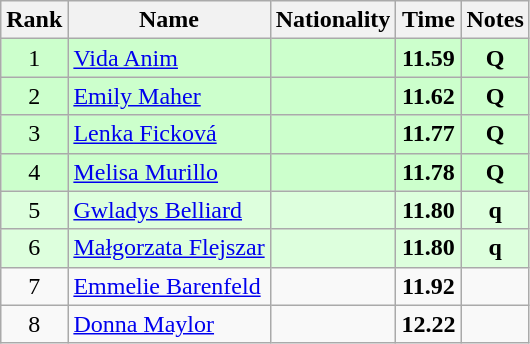<table class="wikitable sortable" style="text-align:center">
<tr>
<th>Rank</th>
<th>Name</th>
<th>Nationality</th>
<th>Time</th>
<th>Notes</th>
</tr>
<tr bgcolor=ccffcc>
<td>1</td>
<td align=left><a href='#'>Vida Anim</a></td>
<td align=left></td>
<td><strong>11.59</strong></td>
<td><strong>Q</strong></td>
</tr>
<tr bgcolor=ccffcc>
<td>2</td>
<td align=left><a href='#'>Emily Maher</a></td>
<td align=left></td>
<td><strong>11.62</strong></td>
<td><strong>Q</strong></td>
</tr>
<tr bgcolor=ccffcc>
<td>3</td>
<td align=left><a href='#'>Lenka Ficková</a></td>
<td align=left></td>
<td><strong>11.77</strong></td>
<td><strong>Q</strong></td>
</tr>
<tr bgcolor=ccffcc>
<td>4</td>
<td align=left><a href='#'>Melisa Murillo</a></td>
<td align=left></td>
<td><strong>11.78</strong></td>
<td><strong>Q</strong></td>
</tr>
<tr bgcolor=ddffdd>
<td>5</td>
<td align=left><a href='#'>Gwladys Belliard</a></td>
<td align=left></td>
<td><strong>11.80</strong></td>
<td><strong>q</strong></td>
</tr>
<tr bgcolor=ddffdd>
<td>6</td>
<td align=left><a href='#'>Małgorzata Flejszar</a></td>
<td align=left></td>
<td><strong>11.80</strong></td>
<td><strong>q</strong></td>
</tr>
<tr>
<td>7</td>
<td align=left><a href='#'>Emmelie Barenfeld</a></td>
<td align=left></td>
<td><strong>11.92</strong></td>
<td></td>
</tr>
<tr>
<td>8</td>
<td align=left><a href='#'>Donna Maylor</a></td>
<td align=left></td>
<td><strong>12.22</strong></td>
<td></td>
</tr>
</table>
